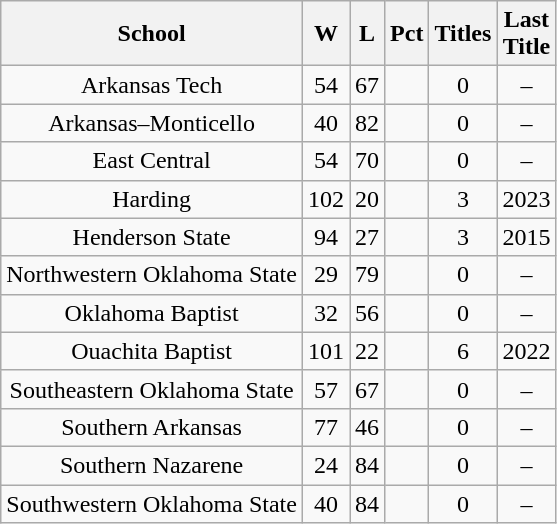<table class="wikitable sortable" style=text-align:center>
<tr>
<th>School</th>
<th>W</th>
<th>L</th>
<th>Pct</th>
<th>Titles</th>
<th>Last<br>Title</th>
</tr>
<tr>
<td>Arkansas Tech</td>
<td>54</td>
<td>67</td>
<td></td>
<td>0</td>
<td>–</td>
</tr>
<tr>
<td>Arkansas–Monticello</td>
<td>40</td>
<td>82</td>
<td></td>
<td>0</td>
<td>–</td>
</tr>
<tr>
<td>East Central</td>
<td>54</td>
<td>70</td>
<td></td>
<td>0</td>
<td>–</td>
</tr>
<tr>
<td>Harding</td>
<td>102</td>
<td>20</td>
<td></td>
<td>3</td>
<td>2023</td>
</tr>
<tr>
<td>Henderson State</td>
<td>94</td>
<td>27</td>
<td></td>
<td>3</td>
<td>2015</td>
</tr>
<tr>
<td>Northwestern Oklahoma State</td>
<td>29</td>
<td>79</td>
<td></td>
<td>0</td>
<td>–</td>
</tr>
<tr>
<td>Oklahoma Baptist</td>
<td>32</td>
<td>56</td>
<td></td>
<td>0</td>
<td>–</td>
</tr>
<tr>
<td>Ouachita Baptist</td>
<td>101</td>
<td>22</td>
<td></td>
<td>6</td>
<td>2022</td>
</tr>
<tr>
<td>Southeastern Oklahoma State</td>
<td>57</td>
<td>67</td>
<td></td>
<td>0</td>
<td>–</td>
</tr>
<tr>
<td>Southern Arkansas</td>
<td>77</td>
<td>46</td>
<td></td>
<td>0</td>
<td>–</td>
</tr>
<tr>
<td>Southern Nazarene</td>
<td>24</td>
<td>84</td>
<td></td>
<td>0</td>
<td>–</td>
</tr>
<tr>
<td>Southwestern Oklahoma State</td>
<td>40</td>
<td>84</td>
<td></td>
<td>0</td>
<td>–</td>
</tr>
</table>
